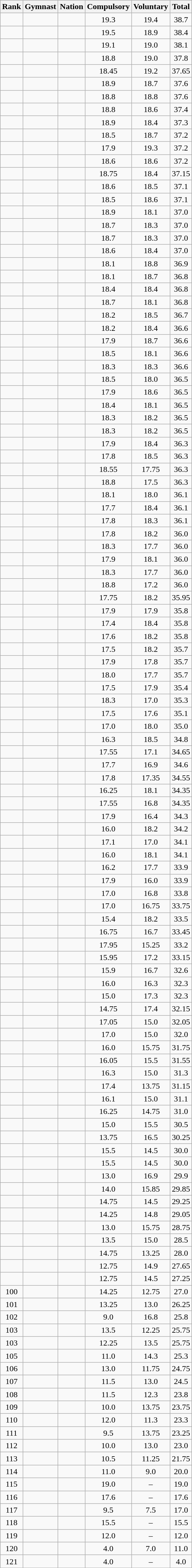<table class="wikitable sortable" style="text-align:center">
<tr>
<th>Rank</th>
<th>Gymnast</th>
<th>Nation</th>
<th>Compulsory</th>
<th>Voluntary</th>
<th>Total</th>
</tr>
<tr>
<td></td>
<td align=left></td>
<td align="left"></td>
<td>19.3</td>
<td>19.4</td>
<td>38.7</td>
</tr>
<tr>
<td></td>
<td align=left></td>
<td align="left"></td>
<td>19.5</td>
<td>18.9</td>
<td>38.4</td>
</tr>
<tr>
<td></td>
<td align=left></td>
<td align="left"></td>
<td>19.1</td>
<td>19.0</td>
<td>38.1</td>
</tr>
<tr>
<td></td>
<td align=left></td>
<td align="left"></td>
<td>18.8</td>
<td>19.0</td>
<td>37.8</td>
</tr>
<tr>
<td></td>
<td align=left></td>
<td align="left"></td>
<td>18.45</td>
<td>19.2</td>
<td>37.65</td>
</tr>
<tr>
<td></td>
<td align=left></td>
<td align="left"></td>
<td>18.9</td>
<td>18.7</td>
<td>37.6</td>
</tr>
<tr>
<td></td>
<td align=left></td>
<td align="left"></td>
<td>18.8</td>
<td>18.8</td>
<td>37.6</td>
</tr>
<tr>
<td></td>
<td align=left></td>
<td align="left"></td>
<td>18.8</td>
<td>18.6</td>
<td>37.4</td>
</tr>
<tr>
<td></td>
<td align=left></td>
<td align="left"></td>
<td>18.9</td>
<td>18.4</td>
<td>37.3</td>
</tr>
<tr>
<td></td>
<td align=left></td>
<td align="left"></td>
<td>18.5</td>
<td>18.7</td>
<td>37.2</td>
</tr>
<tr>
<td></td>
<td align="left"></td>
<td align="left"></td>
<td>17.9</td>
<td>19.3</td>
<td>37.2</td>
</tr>
<tr>
<td></td>
<td align=left></td>
<td align="left"></td>
<td>18.6</td>
<td>18.6</td>
<td>37.2</td>
</tr>
<tr>
<td></td>
<td align=left></td>
<td align="left"></td>
<td>18.75</td>
<td>18.4</td>
<td>37.15</td>
</tr>
<tr>
<td></td>
<td align=left></td>
<td align="left"></td>
<td>18.6</td>
<td>18.5</td>
<td>37.1</td>
</tr>
<tr>
<td></td>
<td align=left></td>
<td align="left"></td>
<td>18.5</td>
<td>18.6</td>
<td>37.1</td>
</tr>
<tr>
<td></td>
<td align=left></td>
<td align="left"></td>
<td>18.9</td>
<td>18.1</td>
<td>37.0</td>
</tr>
<tr>
<td></td>
<td align=left></td>
<td align="left"></td>
<td>18.7</td>
<td>18.3</td>
<td>37.0</td>
</tr>
<tr>
<td></td>
<td align=left></td>
<td align="left"></td>
<td>18.7</td>
<td>18.3</td>
<td>37.0</td>
</tr>
<tr>
<td></td>
<td align=left></td>
<td align="left"></td>
<td>18.6</td>
<td>18.4</td>
<td>37.0</td>
</tr>
<tr>
<td></td>
<td align=left></td>
<td align="left"></td>
<td>18.1</td>
<td>18.8</td>
<td>36.9</td>
</tr>
<tr>
<td></td>
<td align=left></td>
<td align="left"></td>
<td>18.1</td>
<td>18.7</td>
<td>36.8</td>
</tr>
<tr>
<td></td>
<td align=left></td>
<td align="left"></td>
<td>18.4</td>
<td>18.4</td>
<td>36.8</td>
</tr>
<tr>
<td></td>
<td align=left></td>
<td align="left"></td>
<td>18.7</td>
<td>18.1</td>
<td>36.8</td>
</tr>
<tr>
<td></td>
<td align=left></td>
<td align="left"></td>
<td>18.2</td>
<td>18.5</td>
<td>36.7</td>
</tr>
<tr>
<td></td>
<td align=left></td>
<td align="left"></td>
<td>18.2</td>
<td>18.4</td>
<td>36.6</td>
</tr>
<tr>
<td></td>
<td align="left"></td>
<td align="left"></td>
<td>17.9</td>
<td>18.7</td>
<td>36.6</td>
</tr>
<tr>
<td></td>
<td align=left></td>
<td align="left"></td>
<td>18.5</td>
<td>18.1</td>
<td>36.6</td>
</tr>
<tr>
<td></td>
<td align=left></td>
<td align="left"></td>
<td>18.3</td>
<td>18.3</td>
<td>36.6</td>
</tr>
<tr>
<td></td>
<td align=left></td>
<td align="left"></td>
<td>18.5</td>
<td>18.0</td>
<td>36.5</td>
</tr>
<tr>
<td></td>
<td align=left></td>
<td align="left"></td>
<td>17.9</td>
<td>18.6</td>
<td>36.5</td>
</tr>
<tr>
<td></td>
<td align=left></td>
<td align="left"></td>
<td>18.4</td>
<td>18.1</td>
<td>36.5</td>
</tr>
<tr>
<td></td>
<td align=left></td>
<td align="left"></td>
<td>18.3</td>
<td>18.2</td>
<td>36.5</td>
</tr>
<tr>
<td></td>
<td align=left></td>
<td align="left"></td>
<td>18.3</td>
<td>18.2</td>
<td>36.5</td>
</tr>
<tr>
<td></td>
<td align=left></td>
<td align="left"></td>
<td>17.9</td>
<td>18.4</td>
<td>36.3</td>
</tr>
<tr>
<td></td>
<td align=left></td>
<td align="left"></td>
<td>17.8</td>
<td>18.5</td>
<td>36.3</td>
</tr>
<tr>
<td></td>
<td align=left></td>
<td align="left"></td>
<td>18.55</td>
<td>17.75</td>
<td>36.3</td>
</tr>
<tr>
<td></td>
<td align=left></td>
<td align="left"></td>
<td>18.8</td>
<td>17.5</td>
<td>36.3</td>
</tr>
<tr>
<td></td>
<td align=left></td>
<td align="left"></td>
<td>18.1</td>
<td>18.0</td>
<td>36.1</td>
</tr>
<tr>
<td></td>
<td align=left></td>
<td align="left"></td>
<td>17.7</td>
<td>18.4</td>
<td>36.1</td>
</tr>
<tr>
<td></td>
<td align=left></td>
<td align="left"></td>
<td>17.8</td>
<td>18.3</td>
<td>36.1</td>
</tr>
<tr>
<td></td>
<td align=left></td>
<td align="left"></td>
<td>17.8</td>
<td>18.2</td>
<td>36.0</td>
</tr>
<tr>
<td></td>
<td align=left></td>
<td align="left"></td>
<td>18.3</td>
<td>17.7</td>
<td>36.0</td>
</tr>
<tr>
<td></td>
<td align=left></td>
<td align="left"></td>
<td>17.9</td>
<td>18.1</td>
<td>36.0</td>
</tr>
<tr>
<td></td>
<td align=left></td>
<td align="left"></td>
<td>18.3</td>
<td>17.7</td>
<td>36.0</td>
</tr>
<tr>
<td></td>
<td align=left></td>
<td align="left"></td>
<td>18.8</td>
<td>17.2</td>
<td>36.0</td>
</tr>
<tr>
<td></td>
<td align=left></td>
<td align="left"></td>
<td>17.75</td>
<td>18.2</td>
<td>35.95</td>
</tr>
<tr>
<td></td>
<td align=left></td>
<td align="left"></td>
<td>17.9</td>
<td>17.9</td>
<td>35.8</td>
</tr>
<tr>
<td></td>
<td align=left></td>
<td align="left"></td>
<td>17.4</td>
<td>18.4</td>
<td>35.8</td>
</tr>
<tr>
<td></td>
<td align=left></td>
<td align="left"></td>
<td>17.6</td>
<td>18.2</td>
<td>35.8</td>
</tr>
<tr>
<td></td>
<td align=left></td>
<td align="left"></td>
<td>17.5</td>
<td>18.2</td>
<td>35.7</td>
</tr>
<tr>
<td></td>
<td align=left></td>
<td align="left"></td>
<td>17.9</td>
<td>17.8</td>
<td>35.7</td>
</tr>
<tr>
<td></td>
<td align=left></td>
<td align="left"></td>
<td>18.0</td>
<td>17.7</td>
<td>35.7</td>
</tr>
<tr>
<td></td>
<td align=left></td>
<td align="left"></td>
<td>17.5</td>
<td>17.9</td>
<td>35.4</td>
</tr>
<tr>
<td></td>
<td align=left></td>
<td align="left"></td>
<td>18.3</td>
<td>17.0</td>
<td>35.3</td>
</tr>
<tr>
<td></td>
<td align=left></td>
<td align="left"></td>
<td>17.5</td>
<td>17.6</td>
<td>35.1</td>
</tr>
<tr>
<td></td>
<td align=left></td>
<td align="left"></td>
<td>17.0</td>
<td>18.0</td>
<td>35.0</td>
</tr>
<tr>
<td></td>
<td align=left></td>
<td align="left"></td>
<td>16.3</td>
<td>18.5</td>
<td>34.8</td>
</tr>
<tr>
<td></td>
<td align=left></td>
<td align="left"></td>
<td>17.55</td>
<td>17.1</td>
<td>34.65</td>
</tr>
<tr>
<td></td>
<td align=left></td>
<td align="left"></td>
<td>17.7</td>
<td>16.9</td>
<td>34.6</td>
</tr>
<tr>
<td></td>
<td align=left></td>
<td align="left"></td>
<td>17.8</td>
<td>17.35</td>
<td>34.55</td>
</tr>
<tr>
<td></td>
<td align="left"></td>
<td align="left"></td>
<td>16.25</td>
<td>18.1</td>
<td>34.35</td>
</tr>
<tr>
<td></td>
<td align=left></td>
<td align="left"></td>
<td>17.55</td>
<td>16.8</td>
<td>34.35</td>
</tr>
<tr>
<td></td>
<td align="left"></td>
<td align="left"></td>
<td>17.9</td>
<td>16.4</td>
<td>34.3</td>
</tr>
<tr>
<td></td>
<td align=left></td>
<td align="left"></td>
<td>16.0</td>
<td>18.2</td>
<td>34.2</td>
</tr>
<tr>
<td></td>
<td align=left></td>
<td align="left"></td>
<td>17.1</td>
<td>17.0</td>
<td>34.1</td>
</tr>
<tr>
<td></td>
<td align="left"></td>
<td align="left"></td>
<td>16.0</td>
<td>18.1</td>
<td>34.1</td>
</tr>
<tr>
<td></td>
<td align=left></td>
<td align="left"></td>
<td>16.2</td>
<td>17.7</td>
<td>33.9</td>
</tr>
<tr>
<td></td>
<td align=left></td>
<td align="left"></td>
<td>17.9</td>
<td>16.0</td>
<td>33.9</td>
</tr>
<tr>
<td></td>
<td align=left></td>
<td align="left"></td>
<td>17.0</td>
<td>16.8</td>
<td>33.8</td>
</tr>
<tr>
<td></td>
<td align=left></td>
<td align="left"></td>
<td>17.0</td>
<td>16.75</td>
<td>33.75</td>
</tr>
<tr>
<td></td>
<td align=left></td>
<td align="left"></td>
<td>15.4</td>
<td>18.2</td>
<td>33.5</td>
</tr>
<tr>
<td></td>
<td align=left></td>
<td align="left"></td>
<td>16.75</td>
<td>16.7</td>
<td>33.45</td>
</tr>
<tr>
<td></td>
<td align=left></td>
<td align="left"></td>
<td>17.95</td>
<td>15.25</td>
<td>33.2</td>
</tr>
<tr>
<td></td>
<td align=left></td>
<td align="left"></td>
<td>15.95</td>
<td>17.2</td>
<td>33.15</td>
</tr>
<tr>
<td></td>
<td align=left></td>
<td align="left"></td>
<td>15.9</td>
<td>16.7</td>
<td>32.6</td>
</tr>
<tr>
<td></td>
<td align="left"></td>
<td align="left"></td>
<td>16.0</td>
<td>16.3</td>
<td>32.3</td>
</tr>
<tr>
<td></td>
<td align=left></td>
<td align="left"></td>
<td>15.0</td>
<td>17.3</td>
<td>32.3</td>
</tr>
<tr>
<td></td>
<td align=left></td>
<td align="left"></td>
<td>14.75</td>
<td>17.4</td>
<td>32.15</td>
</tr>
<tr>
<td></td>
<td align=left></td>
<td align="left"></td>
<td>17.05</td>
<td>15.0</td>
<td>32.05</td>
</tr>
<tr>
<td></td>
<td align=left></td>
<td align="left"></td>
<td>17.0</td>
<td>15.0</td>
<td>32.0</td>
</tr>
<tr>
<td></td>
<td align=left></td>
<td align="left"></td>
<td>16.0</td>
<td>15.75</td>
<td>31.75</td>
</tr>
<tr>
<td></td>
<td align=left></td>
<td align="left"></td>
<td>16.05</td>
<td>15.5</td>
<td>31.55</td>
</tr>
<tr>
<td></td>
<td align=left></td>
<td align="left"></td>
<td>16.3</td>
<td>15.0</td>
<td>31.3</td>
</tr>
<tr>
<td></td>
<td align=left></td>
<td align="left"></td>
<td>17.4</td>
<td>13.75</td>
<td>31.15</td>
</tr>
<tr>
<td></td>
<td align=left></td>
<td align="left"></td>
<td>16.1</td>
<td>15.0</td>
<td>31.1</td>
</tr>
<tr>
<td></td>
<td align=left></td>
<td align="left"></td>
<td>16.25</td>
<td>14.75</td>
<td>31.0</td>
</tr>
<tr>
<td></td>
<td align=left></td>
<td align="left"></td>
<td>15.0</td>
<td>15.5</td>
<td>30.5</td>
</tr>
<tr>
<td></td>
<td align=left></td>
<td align="left"></td>
<td>13.75</td>
<td>16.5</td>
<td>30.25</td>
</tr>
<tr>
<td></td>
<td align=left></td>
<td align="left"></td>
<td>15.5</td>
<td>14.5</td>
<td>30.0</td>
</tr>
<tr>
<td></td>
<td align="left"></td>
<td align="left"></td>
<td>15.5</td>
<td>14.5</td>
<td>30.0</td>
</tr>
<tr>
<td></td>
<td align=left></td>
<td align="left"></td>
<td>13.0</td>
<td>16.9</td>
<td>29.9</td>
</tr>
<tr>
<td></td>
<td align=left></td>
<td align="left"></td>
<td>14.0</td>
<td>15.85</td>
<td>29.85</td>
</tr>
<tr>
<td></td>
<td align="left"></td>
<td align="left"></td>
<td>14.75</td>
<td>14.5</td>
<td>29.25</td>
</tr>
<tr>
<td></td>
<td align=left></td>
<td align="left"></td>
<td>14.25</td>
<td>14.8</td>
<td>29.05</td>
</tr>
<tr>
<td></td>
<td align=left></td>
<td align="left"></td>
<td>13.0</td>
<td>15.75</td>
<td>28.75</td>
</tr>
<tr>
<td></td>
<td align=left></td>
<td align="left"></td>
<td>13.5</td>
<td>15.0</td>
<td>28.5</td>
</tr>
<tr>
<td></td>
<td align=left></td>
<td align="left"></td>
<td>14.75</td>
<td>13.25</td>
<td>28.0</td>
</tr>
<tr>
<td></td>
<td align=left></td>
<td align="left"></td>
<td>12.75</td>
<td>14.9</td>
<td>27.65</td>
</tr>
<tr>
<td></td>
<td align=left></td>
<td align="left"></td>
<td>12.75</td>
<td>14.5</td>
<td>27.25</td>
</tr>
<tr>
<td>100</td>
<td align=left></td>
<td align="left"></td>
<td>14.25</td>
<td>12.75</td>
<td>27.0</td>
</tr>
<tr>
<td>101</td>
<td align=left></td>
<td align="left"></td>
<td>13.25</td>
<td>13.0</td>
<td>26.25</td>
</tr>
<tr>
<td>102</td>
<td align=left></td>
<td align="left"></td>
<td>9.0</td>
<td>16.8</td>
<td>25.8</td>
</tr>
<tr>
<td>103</td>
<td align=left></td>
<td align="left"></td>
<td>13.5</td>
<td>12.25</td>
<td>25.75</td>
</tr>
<tr>
<td>103</td>
<td align=left></td>
<td align="left"></td>
<td>12.25</td>
<td>13.5</td>
<td>25.75</td>
</tr>
<tr>
<td>105</td>
<td align=left></td>
<td align="left"></td>
<td>11.0</td>
<td>14.3</td>
<td>25.3</td>
</tr>
<tr>
<td>106</td>
<td align=left></td>
<td align="left"></td>
<td>13.0</td>
<td>11.75</td>
<td>24.75</td>
</tr>
<tr>
<td>107</td>
<td align=left></td>
<td align="left"></td>
<td>11.5</td>
<td>13.0</td>
<td>24.5</td>
</tr>
<tr>
<td>108</td>
<td align=left></td>
<td align="left"></td>
<td>11.5</td>
<td>12.3</td>
<td>23.8</td>
</tr>
<tr>
<td>109</td>
<td align=left></td>
<td align="left"></td>
<td>10.0</td>
<td>13.75</td>
<td>23.75</td>
</tr>
<tr>
<td>110</td>
<td align=left></td>
<td align="left"></td>
<td>12.0</td>
<td>11.3</td>
<td>23.3</td>
</tr>
<tr>
<td>111</td>
<td align=left></td>
<td align="left"></td>
<td>9.5</td>
<td>13.75</td>
<td>23.25</td>
</tr>
<tr>
<td>112</td>
<td align=left></td>
<td align="left"></td>
<td>10.0</td>
<td>13.0</td>
<td>23.0</td>
</tr>
<tr>
<td>113</td>
<td align=left></td>
<td align="left"></td>
<td>10.5</td>
<td>11.25</td>
<td>21.75</td>
</tr>
<tr>
<td>114</td>
<td align="left"></td>
<td align="left"></td>
<td>11.0</td>
<td>9.0</td>
<td>20.0</td>
</tr>
<tr>
<td>115</td>
<td align=left></td>
<td align="left"></td>
<td>19.0</td>
<td>–</td>
<td>19.0</td>
</tr>
<tr>
<td>116</td>
<td align=left></td>
<td align="left"></td>
<td>17.6</td>
<td>–</td>
<td>17.6</td>
</tr>
<tr>
<td>117</td>
<td align=left></td>
<td align="left"></td>
<td>9.5</td>
<td>7.5</td>
<td>17.0</td>
</tr>
<tr>
<td>118</td>
<td align=left></td>
<td align="left"></td>
<td>15.5</td>
<td>–</td>
<td>15.5</td>
</tr>
<tr>
<td>119</td>
<td align=left></td>
<td align="left"></td>
<td>12.0</td>
<td>–</td>
<td>12.0</td>
</tr>
<tr>
<td>120</td>
<td align=left></td>
<td align="left"></td>
<td>4.0</td>
<td>7.0</td>
<td>11.0</td>
</tr>
<tr>
<td>121</td>
<td align=left></td>
<td align="left"></td>
<td>4.0</td>
<td>–</td>
<td>4.0</td>
</tr>
</table>
